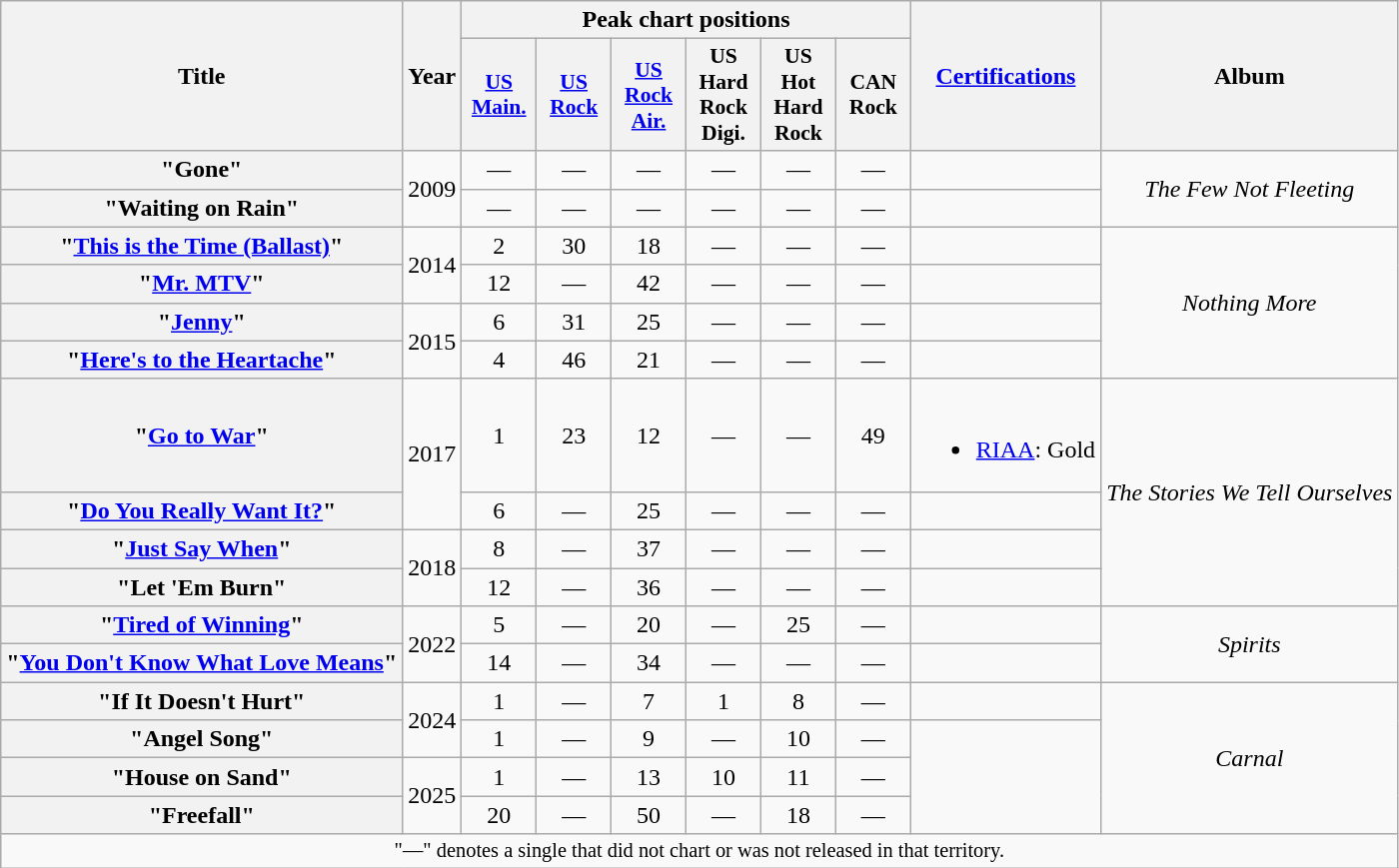<table class="wikitable plainrowheaders" style="text-align:center;">
<tr>
<th scope="col" rowspan="2">Title</th>
<th scope="col" rowspan="2">Year</th>
<th scope="col" colspan="6">Peak chart positions</th>
<th rowspan="2"><a href='#'>Certifications</a></th>
<th rowspan="2" scope="col">Album</th>
</tr>
<tr>
<th scope="col" style="width:3em;font-size:90%;"><a href='#'>US<br>Main.</a><br></th>
<th scope="col" style="width:3em;font-size:90%;"><a href='#'>US<br>Rock</a><br></th>
<th scope="col" style="width:3em;font-size:90%;"><a href='#'>US<br>Rock Air.</a><br></th>
<th scope="col" style="width:3em;font-size:90%;">US Hard Rock Digi.</th>
<th scope="col" style="width:3em;font-size:90%;">US Hot Hard Rock</th>
<th scope="col" style="width:3em;font-size:90%;">CAN Rock<br></th>
</tr>
<tr>
<th scope="row">"Gone"</th>
<td rowspan="2">2009</td>
<td>—</td>
<td>—</td>
<td>—</td>
<td>—</td>
<td>—</td>
<td>—</td>
<td></td>
<td rowspan="2"><em>The Few Not Fleeting</em></td>
</tr>
<tr>
<th scope="row">"Waiting on Rain"</th>
<td>—</td>
<td>—</td>
<td>—</td>
<td>—</td>
<td>—</td>
<td>—</td>
<td></td>
</tr>
<tr>
<th scope="row">"<a href='#'>This is the Time (Ballast)</a>"</th>
<td rowspan="2">2014</td>
<td>2</td>
<td>30</td>
<td>18</td>
<td>—</td>
<td>—</td>
<td>—</td>
<td></td>
<td rowspan="4"><em>Nothing More</em></td>
</tr>
<tr>
<th scope="row">"<a href='#'>Mr. MTV</a>"</th>
<td>12</td>
<td>—</td>
<td>42</td>
<td>—</td>
<td>—</td>
<td>—</td>
<td></td>
</tr>
<tr>
<th scope="row">"<a href='#'>Jenny</a>"</th>
<td rowspan="2">2015</td>
<td>6</td>
<td>31</td>
<td>25</td>
<td>—</td>
<td>—</td>
<td>—</td>
<td></td>
</tr>
<tr>
<th scope="row">"<a href='#'>Here's to the Heartache</a>"</th>
<td>4</td>
<td>46</td>
<td>21</td>
<td>—</td>
<td>—</td>
<td>—</td>
<td></td>
</tr>
<tr>
<th scope="row">"<a href='#'>Go to War</a>"</th>
<td rowspan="2">2017</td>
<td>1</td>
<td>23</td>
<td>12</td>
<td>—</td>
<td>—</td>
<td>49</td>
<td><br><ul><li><a href='#'>RIAA</a>: Gold</li></ul></td>
<td rowspan="4"><em>The Stories We Tell Ourselves</em></td>
</tr>
<tr>
<th scope="row">"<a href='#'>Do You Really Want It?</a>"</th>
<td>6</td>
<td>—</td>
<td>25</td>
<td>—</td>
<td>—</td>
<td>—</td>
<td></td>
</tr>
<tr>
<th scope="row">"<a href='#'>Just Say When</a>"</th>
<td rowspan="2">2018</td>
<td>8</td>
<td>—</td>
<td>37</td>
<td>—</td>
<td>—</td>
<td>—</td>
</tr>
<tr>
<th scope="row">"Let 'Em Burn"</th>
<td>12</td>
<td>—</td>
<td>36</td>
<td>—</td>
<td>—</td>
<td>—</td>
<td></td>
</tr>
<tr>
<th scope="row">"<a href='#'>Tired of Winning</a>"</th>
<td rowspan="2">2022</td>
<td>5</td>
<td>—</td>
<td>20</td>
<td>—</td>
<td>25</td>
<td>—</td>
<td></td>
<td rowspan="2"><em>Spirits</em></td>
</tr>
<tr>
<th scope="row">"<a href='#'>You Don't Know What Love Means</a>"</th>
<td>14</td>
<td>—</td>
<td>34</td>
<td>—</td>
<td>—</td>
<td>—</td>
<td></td>
</tr>
<tr>
<th scope="row">"If It Doesn't Hurt"</th>
<td rowspan="2">2024</td>
<td>1</td>
<td>—</td>
<td>7</td>
<td>1</td>
<td>8</td>
<td>—</td>
<td></td>
<td rowspan="4"><em>Carnal</em></td>
</tr>
<tr>
<th scope="row">"Angel Song" </th>
<td>1</td>
<td>—</td>
<td>9</td>
<td>—</td>
<td>10</td>
<td>—</td>
</tr>
<tr>
<th scope="row">"House on Sand" </th>
<td rowspan="2">2025</td>
<td>1</td>
<td>—</td>
<td>13</td>
<td>10</td>
<td>11</td>
<td>—</td>
</tr>
<tr>
<th scope="row">"Freefall" </th>
<td>20</td>
<td>—</td>
<td>50</td>
<td>—</td>
<td>18</td>
<td>—</td>
</tr>
<tr>
<td colspan="10" style="font-size:85%">"—" denotes a single that did not chart or was not released in that territory.</td>
</tr>
</table>
